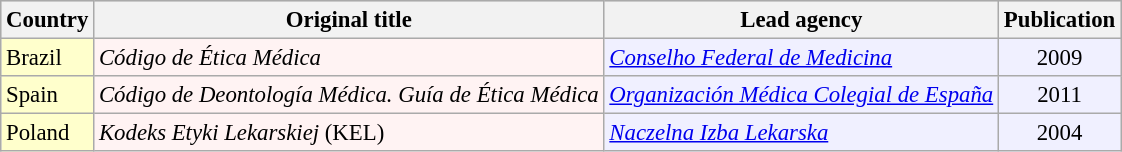<table class="wikitable" style="font-size:95%;">
<tr bgcolor = lightgrey>
<th>Country</th>
<th>Original title</th>
<th>Lead agency</th>
<th>Publication</th>
</tr>
<tr>
<td align="left" bgcolor="#ffffcc">Brazil</td>
<td align="left" bgcolor="#fff3f3"><em>Código de Ética Médica</em></td>
<td align="left" bgcolor="#f0f0ff"><em><a href='#'>Conselho Federal de Medicina</a></em></td>
<td align="center" bgcolor="#f0f0ff">2009 </td>
</tr>
<tr>
<td align="left" bgcolor="#ffffcc">Spain</td>
<td align="left" bgcolor="#fff3f3"><em>Código de Deontología Médica. Guía de Ética Médica</em></td>
<td align="left" bgcolor="#f0f0ff"><em><a href='#'>Organización Médica Colegial de España</a></em></td>
<td align="center" bgcolor="#f0f0ff">2011 </td>
</tr>
<tr>
<td align="left" bgcolor="#ffffcc">Poland</td>
<td align="left" bgcolor="#fff3f3"><em>Kodeks Etyki Lekarskiej</em> (KEL)</td>
<td align="left" bgcolor="#f0f0ff"><em><a href='#'>Naczelna Izba Lekarska</a></em></td>
<td align="center" bgcolor="#f0f0ff">2004 </td>
</tr>
</table>
